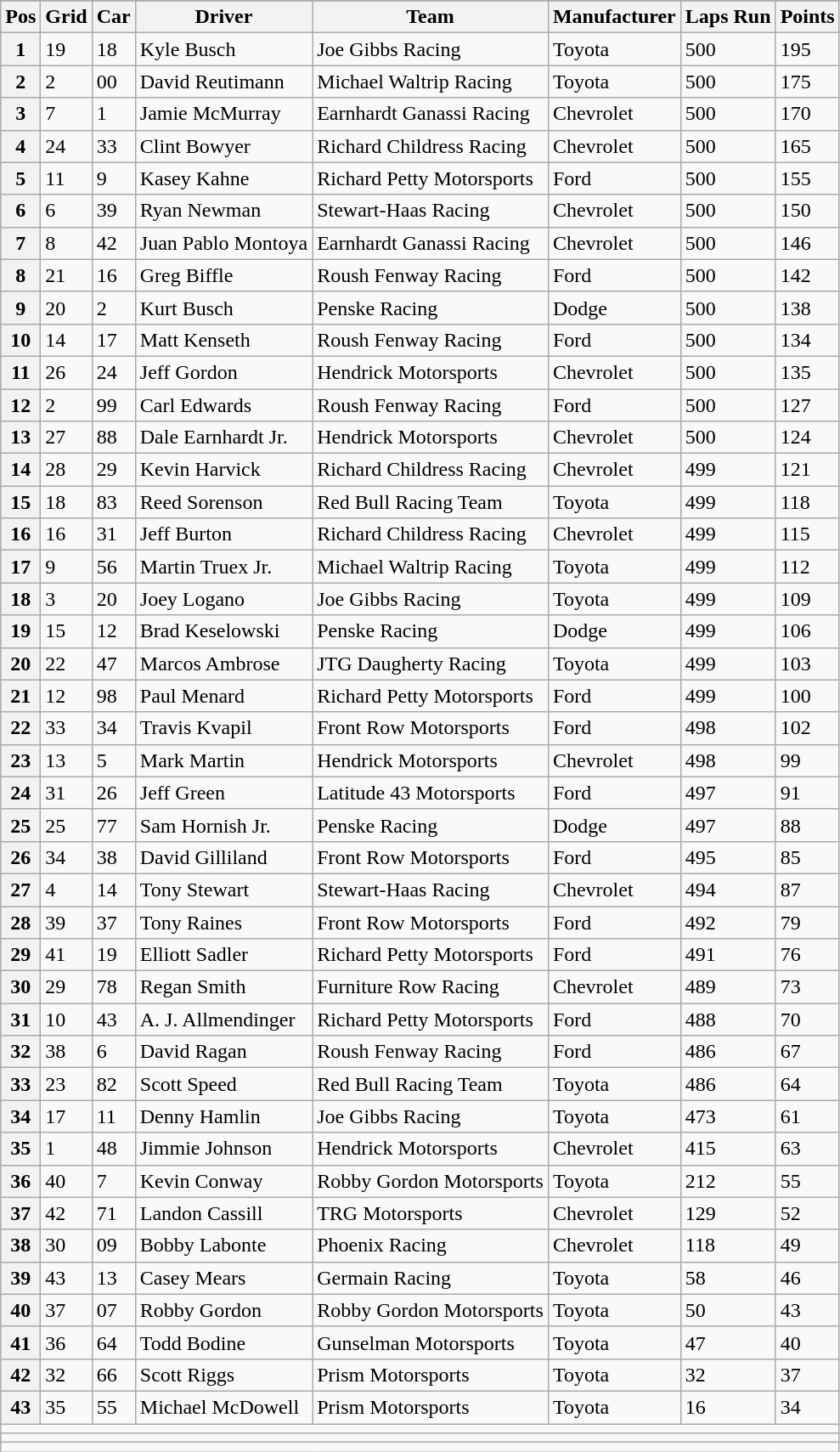<table class="sortable wikitable" border="1">
<tr>
</tr>
<tr>
<th scope="col">Pos</th>
<th scope="col">Grid</th>
<th scope="col">Car</th>
<th scope="col">Driver</th>
<th scope="col">Team</th>
<th scope="col">Manufacturer</th>
<th scope="col">Laps Run</th>
<th scope="col">Points</th>
</tr>
<tr>
<th scope="row">1</th>
<td>19</td>
<td>18</td>
<td>Kyle Busch</td>
<td>Joe Gibbs Racing</td>
<td>Toyota</td>
<td>500</td>
<td>195</td>
</tr>
<tr>
<th scope="row">2</th>
<td>2</td>
<td>00</td>
<td>David Reutimann</td>
<td>Michael Waltrip Racing</td>
<td>Toyota</td>
<td>500</td>
<td>175</td>
</tr>
<tr>
<th scope="row">3</th>
<td>7</td>
<td>1</td>
<td>Jamie McMurray</td>
<td>Earnhardt Ganassi Racing</td>
<td>Chevrolet</td>
<td>500</td>
<td>170</td>
</tr>
<tr>
<th scope="row">4</th>
<td>24</td>
<td>33</td>
<td>Clint Bowyer</td>
<td>Richard Childress Racing</td>
<td>Chevrolet</td>
<td>500</td>
<td>165</td>
</tr>
<tr>
<th scope="row">5</th>
<td>11</td>
<td>9</td>
<td>Kasey Kahne</td>
<td>Richard Petty Motorsports</td>
<td>Ford</td>
<td>500</td>
<td>155</td>
</tr>
<tr>
<th scope="row">6</th>
<td>6</td>
<td>39</td>
<td>Ryan Newman</td>
<td>Stewart-Haas Racing</td>
<td>Chevrolet</td>
<td>500</td>
<td>150</td>
</tr>
<tr>
<th scope="row">7</th>
<td>8</td>
<td>42</td>
<td>Juan Pablo Montoya</td>
<td>Earnhardt Ganassi Racing</td>
<td>Chevrolet</td>
<td>500</td>
<td>146</td>
</tr>
<tr>
<th scope="row">8</th>
<td>21</td>
<td>16</td>
<td>Greg Biffle</td>
<td>Roush Fenway Racing</td>
<td>Ford</td>
<td>500</td>
<td>142</td>
</tr>
<tr>
<th scope="row">9</th>
<td>20</td>
<td>2</td>
<td>Kurt Busch</td>
<td>Penske Racing</td>
<td>Dodge</td>
<td>500</td>
<td>138</td>
</tr>
<tr>
<th scope="row">10</th>
<td>14</td>
<td>17</td>
<td>Matt Kenseth</td>
<td>Roush Fenway Racing</td>
<td>Ford</td>
<td>500</td>
<td>134</td>
</tr>
<tr>
<th scope="row">11</th>
<td>26</td>
<td>24</td>
<td>Jeff Gordon</td>
<td>Hendrick Motorsports</td>
<td>Chevrolet</td>
<td>500</td>
<td>135</td>
</tr>
<tr>
<th scope="row">12</th>
<td>2</td>
<td>99</td>
<td>Carl Edwards</td>
<td>Roush Fenway Racing</td>
<td>Ford</td>
<td>500</td>
<td>127</td>
</tr>
<tr>
<th scope="row">13</th>
<td>27</td>
<td>88</td>
<td>Dale Earnhardt Jr.</td>
<td>Hendrick Motorsports</td>
<td>Chevrolet</td>
<td>500</td>
<td>124</td>
</tr>
<tr>
<th scope="row">14</th>
<td>28</td>
<td>29</td>
<td>Kevin Harvick</td>
<td>Richard Childress Racing</td>
<td>Chevrolet</td>
<td>499</td>
<td>121</td>
</tr>
<tr>
<th scope="row">15</th>
<td>18</td>
<td>83</td>
<td>Reed Sorenson</td>
<td>Red Bull Racing Team</td>
<td>Toyota</td>
<td>499</td>
<td>118</td>
</tr>
<tr>
<th scope="row">16</th>
<td>16</td>
<td>31</td>
<td>Jeff Burton</td>
<td>Richard Childress Racing</td>
<td>Chevrolet</td>
<td>499</td>
<td>115</td>
</tr>
<tr>
<th scope="row">17</th>
<td>9</td>
<td>56</td>
<td>Martin Truex Jr.</td>
<td>Michael Waltrip Racing</td>
<td>Toyota</td>
<td>499</td>
<td>112</td>
</tr>
<tr>
<th scope="row">18</th>
<td>3</td>
<td>20</td>
<td>Joey Logano</td>
<td>Joe Gibbs Racing</td>
<td>Toyota</td>
<td>499</td>
<td>109</td>
</tr>
<tr>
<th scope="row">19</th>
<td>15</td>
<td>12</td>
<td>Brad Keselowski</td>
<td>Penske Racing</td>
<td>Dodge</td>
<td>499</td>
<td>106</td>
</tr>
<tr>
<th scope="row">20</th>
<td>22</td>
<td>47</td>
<td>Marcos Ambrose</td>
<td>JTG Daugherty Racing</td>
<td>Toyota</td>
<td>499</td>
<td>103</td>
</tr>
<tr>
<th scope="row">21</th>
<td>12</td>
<td>98</td>
<td>Paul Menard</td>
<td>Richard Petty Motorsports</td>
<td>Ford</td>
<td>499</td>
<td>100</td>
</tr>
<tr>
<th scope="row">22</th>
<td>33</td>
<td>34</td>
<td>Travis Kvapil</td>
<td>Front Row Motorsports</td>
<td>Ford</td>
<td>498</td>
<td>102</td>
</tr>
<tr>
<th scope="row">23</th>
<td>13</td>
<td>5</td>
<td>Mark Martin</td>
<td>Hendrick Motorsports</td>
<td>Chevrolet</td>
<td>498</td>
<td>99</td>
</tr>
<tr>
<th scope="row">24</th>
<td>31</td>
<td>26</td>
<td>Jeff Green</td>
<td>Latitude 43 Motorsports</td>
<td>Ford</td>
<td>497</td>
<td>91</td>
</tr>
<tr>
<th scope="row">25</th>
<td>25</td>
<td>77</td>
<td>Sam Hornish Jr.</td>
<td>Penske Racing</td>
<td>Dodge</td>
<td>497</td>
<td>88</td>
</tr>
<tr>
<th scope="row">26</th>
<td>34</td>
<td>38</td>
<td>David Gilliland</td>
<td>Front Row Motorsports</td>
<td>Ford</td>
<td>495</td>
<td>85</td>
</tr>
<tr>
<th scope="row">27</th>
<td>4</td>
<td>14</td>
<td>Tony Stewart</td>
<td>Stewart-Haas Racing</td>
<td>Chevrolet</td>
<td>494</td>
<td>87</td>
</tr>
<tr>
<th scope="row">28</th>
<td>39</td>
<td>37</td>
<td>Tony Raines</td>
<td>Front Row Motorsports</td>
<td>Ford</td>
<td>492</td>
<td>79</td>
</tr>
<tr>
<th scope="row">29</th>
<td>41</td>
<td>19</td>
<td>Elliott Sadler</td>
<td>Richard Petty Motorsports</td>
<td>Ford</td>
<td>491</td>
<td>76</td>
</tr>
<tr>
<th scope="row">30</th>
<td>29</td>
<td>78</td>
<td>Regan Smith</td>
<td>Furniture Row Racing</td>
<td>Chevrolet</td>
<td>489</td>
<td>73</td>
</tr>
<tr>
<th scope="row">31</th>
<td>10</td>
<td>43</td>
<td>A. J. Allmendinger</td>
<td>Richard Petty Motorsports</td>
<td>Ford</td>
<td>488</td>
<td>70</td>
</tr>
<tr>
<th scope="row">32</th>
<td>38</td>
<td>6</td>
<td>David Ragan</td>
<td>Roush Fenway Racing</td>
<td>Ford</td>
<td>486</td>
<td>67</td>
</tr>
<tr>
<th scope="row">33</th>
<td>23</td>
<td>82</td>
<td>Scott Speed</td>
<td>Red Bull Racing Team</td>
<td>Toyota</td>
<td>486</td>
<td>64</td>
</tr>
<tr>
<th scope="row">34</th>
<td>17</td>
<td>11</td>
<td>Denny Hamlin</td>
<td>Joe Gibbs Racing</td>
<td>Toyota</td>
<td>473</td>
<td>61</td>
</tr>
<tr>
<th scope="row">35</th>
<td>1</td>
<td>48</td>
<td>Jimmie Johnson</td>
<td>Hendrick Motorsports</td>
<td>Chevrolet</td>
<td>415</td>
<td>63</td>
</tr>
<tr>
<th scope="row">36</th>
<td>40</td>
<td>7</td>
<td>Kevin Conway</td>
<td>Robby Gordon Motorsports</td>
<td>Toyota</td>
<td>212</td>
<td>55</td>
</tr>
<tr>
<th scope="row">37</th>
<td>42</td>
<td>71</td>
<td>Landon Cassill</td>
<td>TRG Motorsports</td>
<td>Chevrolet</td>
<td>129</td>
<td>52</td>
</tr>
<tr>
<th scope="row">38</th>
<td>30</td>
<td>09</td>
<td>Bobby Labonte</td>
<td>Phoenix Racing</td>
<td>Chevrolet</td>
<td>118</td>
<td>49</td>
</tr>
<tr>
<th scope="row">39</th>
<td>43</td>
<td>13</td>
<td>Casey Mears</td>
<td>Germain Racing</td>
<td>Toyota</td>
<td>58</td>
<td>46</td>
</tr>
<tr>
<th scope="row">40</th>
<td>37</td>
<td>07</td>
<td>Robby Gordon</td>
<td>Robby Gordon Motorsports</td>
<td>Toyota</td>
<td>50</td>
<td>43</td>
</tr>
<tr>
<th scope="row">41</th>
<td>36</td>
<td>64</td>
<td>Todd Bodine</td>
<td>Gunselman Motorsports</td>
<td>Toyota</td>
<td>47</td>
<td>40</td>
</tr>
<tr>
<th scope="row">42</th>
<td>32</td>
<td>66</td>
<td>Scott Riggs</td>
<td>Prism Motorsports</td>
<td>Toyota</td>
<td>32</td>
<td>37</td>
</tr>
<tr>
<th scope="row">43</th>
<td>35</td>
<td>55</td>
<td>Michael McDowell</td>
<td>Prism Motorsports</td>
<td>Toyota</td>
<td>16</td>
<td>34</td>
</tr>
<tr class="sortbottom">
<td colspan="9"></td>
</tr>
<tr class="sortbottom">
<td colspan="9"></td>
</tr>
<tr class="sortbottom">
<td colspan="9"></td>
</tr>
</table>
